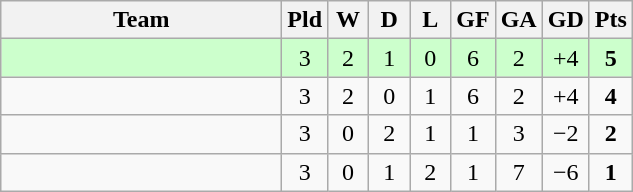<table class="wikitable" style="text-align:center;">
<tr>
<th width=180>Team</th>
<th width=20>Pld</th>
<th width=20>W</th>
<th width=20>D</th>
<th width=20>L</th>
<th width=20>GF</th>
<th width=20>GA</th>
<th width=20>GD</th>
<th width=20>Pts</th>
</tr>
<tr bgcolor="ccffcc">
<td align="left"></td>
<td>3</td>
<td>2</td>
<td>1</td>
<td>0</td>
<td>6</td>
<td>2</td>
<td>+4</td>
<td><strong>5</strong></td>
</tr>
<tr>
<td align="left"></td>
<td>3</td>
<td>2</td>
<td>0</td>
<td>1</td>
<td>6</td>
<td>2</td>
<td>+4</td>
<td><strong>4</strong></td>
</tr>
<tr>
<td align="left"></td>
<td>3</td>
<td>0</td>
<td>2</td>
<td>1</td>
<td>1</td>
<td>3</td>
<td>−2</td>
<td><strong>2</strong></td>
</tr>
<tr>
<td align="left"></td>
<td>3</td>
<td>0</td>
<td>1</td>
<td>2</td>
<td>1</td>
<td>7</td>
<td>−6</td>
<td><strong>1</strong></td>
</tr>
</table>
